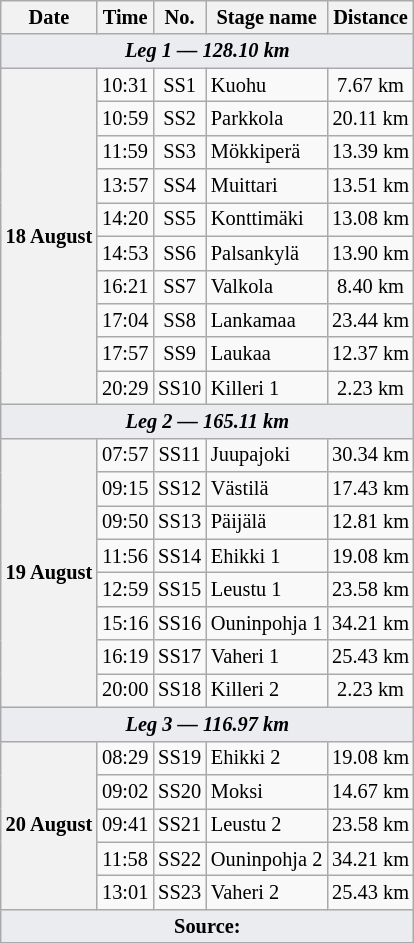<table class="wikitable" style="font-size: 85%;">
<tr>
<th>Date</th>
<th>Time</th>
<th>No.</th>
<th>Stage name</th>
<th>Distance</th>
</tr>
<tr>
<td style="background-color:#EAECF0; text-align:center" colspan="5"><strong><em>Leg 1 — 128.10 km</em></strong></td>
</tr>
<tr>
<th rowspan="10">18 August</th>
<td align="center">10:31</td>
<td align="center">SS1</td>
<td>Kuohu</td>
<td align="center">7.67 km</td>
</tr>
<tr>
<td align="center">10:59</td>
<td align="center">SS2</td>
<td>Parkkola</td>
<td align="center">20.11 km</td>
</tr>
<tr>
<td align="center">11:59</td>
<td align="center">SS3</td>
<td>Mökkiperä</td>
<td align="center">13.39 km</td>
</tr>
<tr>
<td align="center">13:57</td>
<td align="center">SS4</td>
<td>Muittari</td>
<td align="center">13.51 km</td>
</tr>
<tr>
<td align="center">14:20</td>
<td align="center">SS5</td>
<td>Konttimäki</td>
<td align="center">13.08 km</td>
</tr>
<tr>
<td align="center">14:53</td>
<td align="center">SS6</td>
<td>Palsankylä</td>
<td align="center">13.90 km</td>
</tr>
<tr>
<td align="center">16:21</td>
<td align="center">SS7</td>
<td>Valkola</td>
<td align="center">8.40 km</td>
</tr>
<tr>
<td align="center">17:04</td>
<td align="center">SS8</td>
<td>Lankamaa</td>
<td align="center">23.44 km</td>
</tr>
<tr>
<td align="center">17:57</td>
<td align="center">SS9</td>
<td>Laukaa</td>
<td align="center">12.37 km</td>
</tr>
<tr>
<td align="center">20:29</td>
<td align="center">SS10</td>
<td>Killeri 1</td>
<td align="center">2.23 km</td>
</tr>
<tr>
<td style="background-color:#EAECF0; text-align:center" colspan="5"><strong><em>Leg 2 — 165.11 km</em></strong></td>
</tr>
<tr>
<th rowspan="8">19 August</th>
<td align="center">07:57</td>
<td align="center">SS11</td>
<td>Juupajoki</td>
<td align="center">30.34 km</td>
</tr>
<tr>
<td align="center">09:15</td>
<td align="center">SS12</td>
<td>Västilä</td>
<td align="center">17.43 km</td>
</tr>
<tr>
<td align="center">09:50</td>
<td align="center">SS13</td>
<td>Päijälä</td>
<td align="center">12.81 km</td>
</tr>
<tr>
<td align="center">11:56</td>
<td align="center">SS14</td>
<td>Ehikki 1</td>
<td align="center">19.08 km</td>
</tr>
<tr>
<td align="center">12:59</td>
<td align="center">SS15</td>
<td>Leustu 1</td>
<td align="center">23.58 km</td>
</tr>
<tr>
<td align="center">15:16</td>
<td align="center">SS16</td>
<td>Ouninpohja 1</td>
<td align="center">34.21 km</td>
</tr>
<tr>
<td align="center">16:19</td>
<td align="center">SS17</td>
<td>Vaheri 1</td>
<td align="center">25.43 km</td>
</tr>
<tr>
<td align="center">20:00</td>
<td align="center">SS18</td>
<td>Killeri 2</td>
<td align="center">2.23 km</td>
</tr>
<tr>
<td style="background-color:#EAECF0; text-align:center" colspan="5"><strong><em>Leg 3 — 116.97 km</em></strong></td>
</tr>
<tr>
<th rowspan="5">20 August</th>
<td align="center">08:29</td>
<td align="center">SS19</td>
<td>Ehikki 2</td>
<td align="center">19.08 km</td>
</tr>
<tr>
<td align="center">09:02</td>
<td align="center">SS20</td>
<td>Moksi</td>
<td align="center">14.67 km</td>
</tr>
<tr>
<td align="center">09:41</td>
<td align="center">SS21</td>
<td>Leustu 2</td>
<td align="center">23.58 km</td>
</tr>
<tr>
<td align="center">11:58</td>
<td align="center">SS22</td>
<td>Ouninpohja 2</td>
<td align="center">34.21 km</td>
</tr>
<tr>
<td align="center">13:01</td>
<td align="center">SS23</td>
<td>Vaheri 2</td>
<td align="center">25.43 km</td>
</tr>
<tr>
<td style="background-color:#EAECF0; text-align:center" colspan="5"><strong>Source:</strong></td>
</tr>
<tr>
</tr>
</table>
